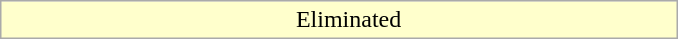<table class="wikitable" style="margin:1em auto; text-align:center;">
<tr>
<td style="background:#FFFFCC; padding-left: 1em;" width="20%" = "Center">Eliminated</td>
</tr>
</table>
